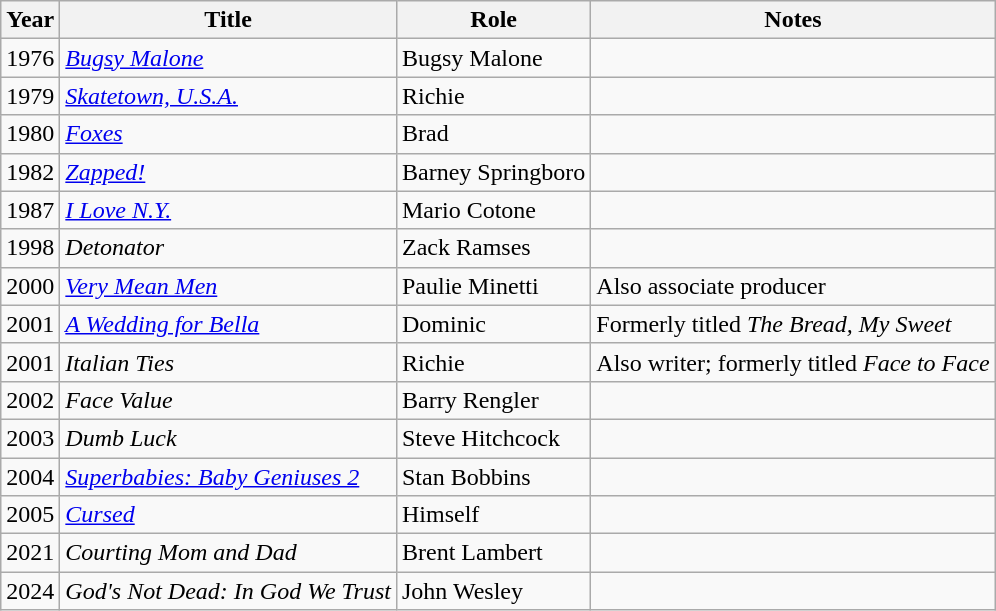<table class="wikitable sortable">
<tr>
<th>Year</th>
<th>Title</th>
<th>Role</th>
<th class="unsortable">Notes</th>
</tr>
<tr>
<td>1976</td>
<td><em><a href='#'>Bugsy Malone</a></em></td>
<td>Bugsy Malone</td>
<td></td>
</tr>
<tr>
<td>1979</td>
<td><em><a href='#'>Skatetown, U.S.A.</a></em></td>
<td>Richie</td>
<td></td>
</tr>
<tr>
<td>1980</td>
<td><em><a href='#'>Foxes</a></em></td>
<td>Brad</td>
<td></td>
</tr>
<tr>
<td>1982</td>
<td><em><a href='#'>Zapped!</a></em></td>
<td>Barney Springboro</td>
<td></td>
</tr>
<tr>
<td>1987</td>
<td><em><a href='#'>I Love N.Y.</a></em></td>
<td>Mario Cotone</td>
<td></td>
</tr>
<tr>
<td>1998</td>
<td><em>Detonator</em></td>
<td>Zack Ramses</td>
<td></td>
</tr>
<tr>
<td>2000</td>
<td><em><a href='#'>Very Mean Men</a></em></td>
<td>Paulie Minetti</td>
<td>Also associate producer</td>
</tr>
<tr>
<td>2001</td>
<td><em><a href='#'>A Wedding for Bella</a></em></td>
<td>Dominic</td>
<td>Formerly titled <em>The Bread, My Sweet</em></td>
</tr>
<tr>
<td>2001</td>
<td><em>Italian Ties</em></td>
<td>Richie</td>
<td>Also writer; formerly titled <em>Face to Face</em></td>
</tr>
<tr>
<td>2002</td>
<td><em>Face Value</em></td>
<td>Barry Rengler</td>
<td></td>
</tr>
<tr>
<td>2003</td>
<td><em>Dumb Luck</em></td>
<td>Steve Hitchcock</td>
<td></td>
</tr>
<tr>
<td>2004</td>
<td><em><a href='#'>Superbabies: Baby Geniuses 2</a></em></td>
<td>Stan Bobbins</td>
<td></td>
</tr>
<tr>
<td>2005</td>
<td><em><a href='#'>Cursed</a></em></td>
<td>Himself</td>
<td></td>
</tr>
<tr>
<td>2021</td>
<td><em>Courting Mom and Dad</em></td>
<td>Brent Lambert</td>
<td></td>
</tr>
<tr>
<td>2024</td>
<td><em>God's Not Dead: In God We Trust</em></td>
<td>John Wesley</td>
<td></td>
</tr>
</table>
